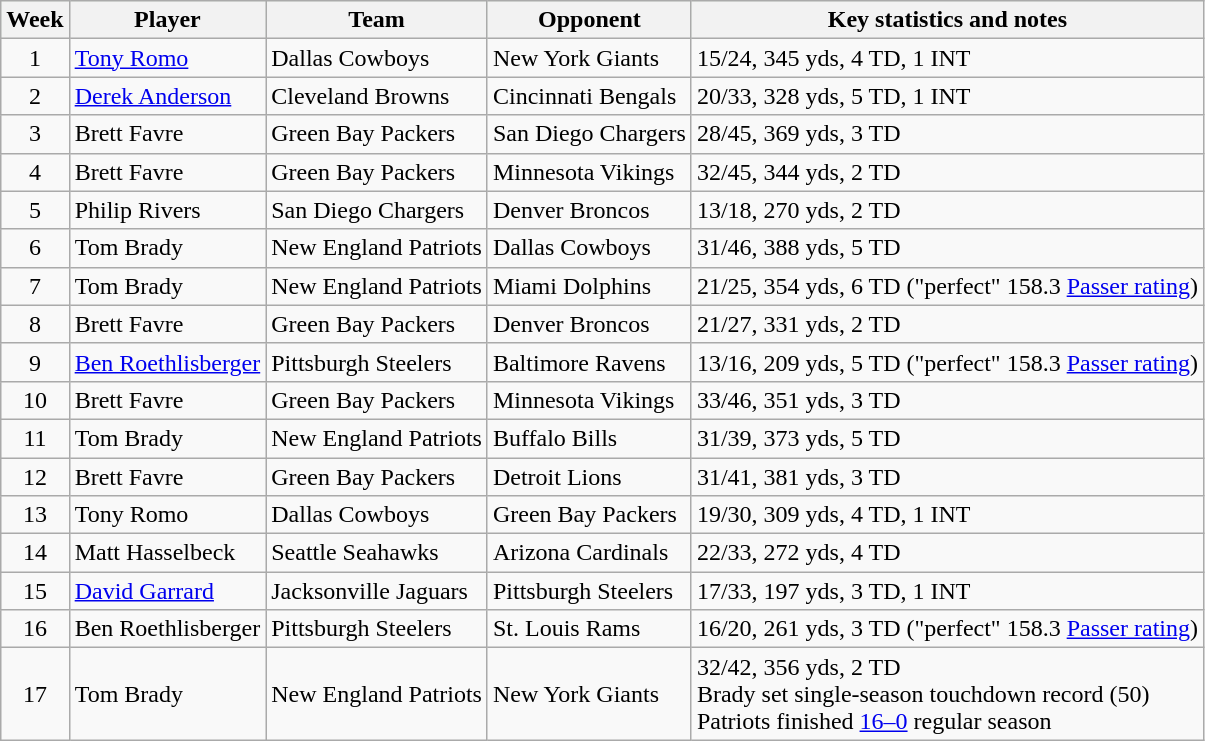<table class="wikitable">
<tr style="background:#efef;">
<th>Week</th>
<th>Player</th>
<th>Team</th>
<th>Opponent</th>
<th>Key statistics and notes</th>
</tr>
<tr>
<td align=center>1</td>
<td><a href='#'>Tony Romo</a></td>
<td>Dallas Cowboys</td>
<td>New York Giants</td>
<td>15/24, 345 yds, 4 TD, 1 INT</td>
</tr>
<tr>
<td align=center>2</td>
<td><a href='#'>Derek Anderson</a></td>
<td>Cleveland Browns</td>
<td>Cincinnati Bengals</td>
<td>20/33, 328 yds, 5 TD, 1 INT</td>
</tr>
<tr>
<td align=center>3</td>
<td>Brett Favre</td>
<td>Green Bay Packers</td>
<td>San Diego Chargers</td>
<td>28/45, 369 yds, 3 TD</td>
</tr>
<tr>
<td align=center>4</td>
<td>Brett Favre</td>
<td>Green Bay Packers</td>
<td>Minnesota Vikings</td>
<td>32/45, 344 yds, 2 TD</td>
</tr>
<tr>
<td align=center>5</td>
<td>Philip Rivers</td>
<td>San Diego Chargers</td>
<td>Denver Broncos</td>
<td>13/18, 270 yds, 2 TD</td>
</tr>
<tr>
<td align=center>6</td>
<td>Tom Brady</td>
<td>New England Patriots</td>
<td>Dallas Cowboys</td>
<td>31/46, 388 yds, 5 TD</td>
</tr>
<tr>
<td align=center>7</td>
<td>Tom Brady</td>
<td>New England Patriots</td>
<td>Miami Dolphins</td>
<td>21/25, 354 yds, 6 TD  ("perfect" 158.3 <a href='#'>Passer rating</a>)</td>
</tr>
<tr>
<td align=center>8</td>
<td>Brett Favre</td>
<td>Green Bay Packers</td>
<td>Denver Broncos</td>
<td>21/27, 331 yds, 2 TD</td>
</tr>
<tr>
<td align=center>9</td>
<td><a href='#'>Ben Roethlisberger</a></td>
<td>Pittsburgh Steelers</td>
<td>Baltimore Ravens</td>
<td>13/16, 209 yds, 5 TD  ("perfect" 158.3 <a href='#'>Passer rating</a>)</td>
</tr>
<tr>
<td align=center>10</td>
<td>Brett Favre</td>
<td>Green Bay Packers</td>
<td>Minnesota Vikings</td>
<td>33/46, 351 yds, 3 TD</td>
</tr>
<tr>
<td align=center>11</td>
<td>Tom Brady</td>
<td>New England Patriots</td>
<td>Buffalo Bills</td>
<td>31/39, 373 yds, 5 TD</td>
</tr>
<tr>
<td align=center>12</td>
<td>Brett Favre</td>
<td>Green Bay Packers</td>
<td>Detroit Lions</td>
<td>31/41, 381 yds, 3 TD</td>
</tr>
<tr>
<td align=center>13</td>
<td>Tony Romo</td>
<td>Dallas Cowboys</td>
<td>Green Bay Packers</td>
<td>19/30, 309 yds, 4 TD, 1 INT</td>
</tr>
<tr>
<td align=center>14</td>
<td>Matt Hasselbeck</td>
<td>Seattle Seahawks</td>
<td>Arizona Cardinals</td>
<td>22/33, 272 yds, 4 TD</td>
</tr>
<tr>
<td align=center>15</td>
<td><a href='#'>David Garrard</a></td>
<td>Jacksonville Jaguars</td>
<td>Pittsburgh Steelers</td>
<td>17/33, 197 yds, 3 TD, 1 INT</td>
</tr>
<tr>
<td align=center>16</td>
<td>Ben Roethlisberger</td>
<td>Pittsburgh Steelers</td>
<td>St. Louis Rams</td>
<td>16/20, 261 yds, 3 TD ("perfect" 158.3 <a href='#'>Passer rating</a>)</td>
</tr>
<tr>
<td align=center>17</td>
<td>Tom Brady</td>
<td>New England Patriots</td>
<td>New York Giants</td>
<td>32/42, 356 yds, 2 TD<br>Brady set single-season touchdown record (50)<br>Patriots finished <a href='#'>16–0</a> regular season</td>
</tr>
</table>
